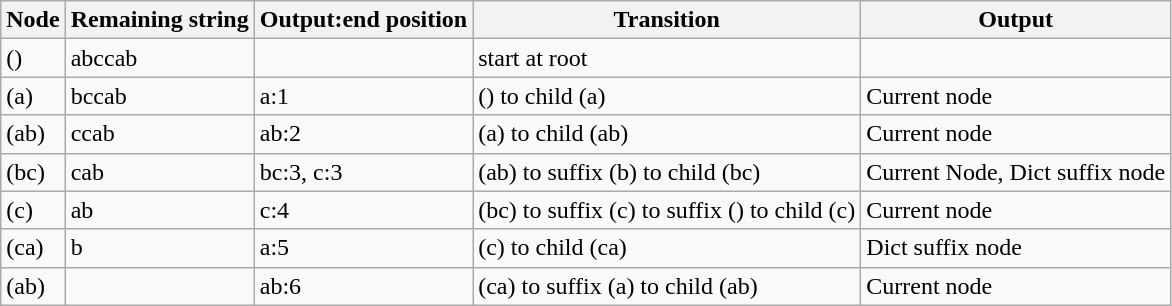<table class="wikitable">
<tr>
<th>Node</th>
<th>Remaining string</th>
<th>Output:end position</th>
<th>Transition</th>
<th>Output</th>
</tr>
<tr>
<td>()</td>
<td>abccab</td>
<td> </td>
<td>start at root</td>
<td></td>
</tr>
<tr>
<td>(a)</td>
<td>bccab</td>
<td>a:1</td>
<td>() to child (a)</td>
<td>Current node</td>
</tr>
<tr>
<td>(ab)</td>
<td>ccab</td>
<td>ab:2</td>
<td>(a) to child (ab)</td>
<td>Current node</td>
</tr>
<tr>
<td>(bc)</td>
<td>cab</td>
<td>bc:3, c:3</td>
<td>(ab) to suffix (b) to child (bc)</td>
<td>Current Node, Dict suffix node</td>
</tr>
<tr>
<td>(c)</td>
<td>ab</td>
<td>c:4</td>
<td>(bc) to suffix (c) to suffix () to child (c)</td>
<td>Current node</td>
</tr>
<tr>
<td>(ca)</td>
<td>b</td>
<td>a:5</td>
<td>(c) to child (ca)</td>
<td>Dict suffix node</td>
</tr>
<tr>
<td>(ab)</td>
<td></td>
<td>ab:6</td>
<td>(ca) to suffix (a) to child (ab)</td>
<td>Current node</td>
</tr>
</table>
